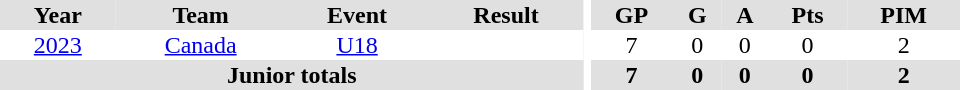<table border="0" cellpadding="1" cellspacing="0" ID="Table3" style="text-align:center; width:40em">
<tr bgcolor="#e0e0e0">
<th>Year</th>
<th>Team</th>
<th>Event</th>
<th>Result</th>
<th rowspan="99" bgcolor="#ffffff"></th>
<th>GP</th>
<th>G</th>
<th>A</th>
<th>Pts</th>
<th>PIM</th>
</tr>
<tr>
<td><a href='#'>2023</a></td>
<td><a href='#'>Canada</a></td>
<td><a href='#'>U18</a></td>
<td></td>
<td>7</td>
<td>0</td>
<td>0</td>
<td>0</td>
<td>2</td>
</tr>
<tr bgcolor="#f0f0f0">
</tr>
<tr bgcolor="#e0e0e0">
<th colspan="4">Junior totals</th>
<th>7</th>
<th>0</th>
<th>0</th>
<th>0</th>
<th>2</th>
</tr>
</table>
